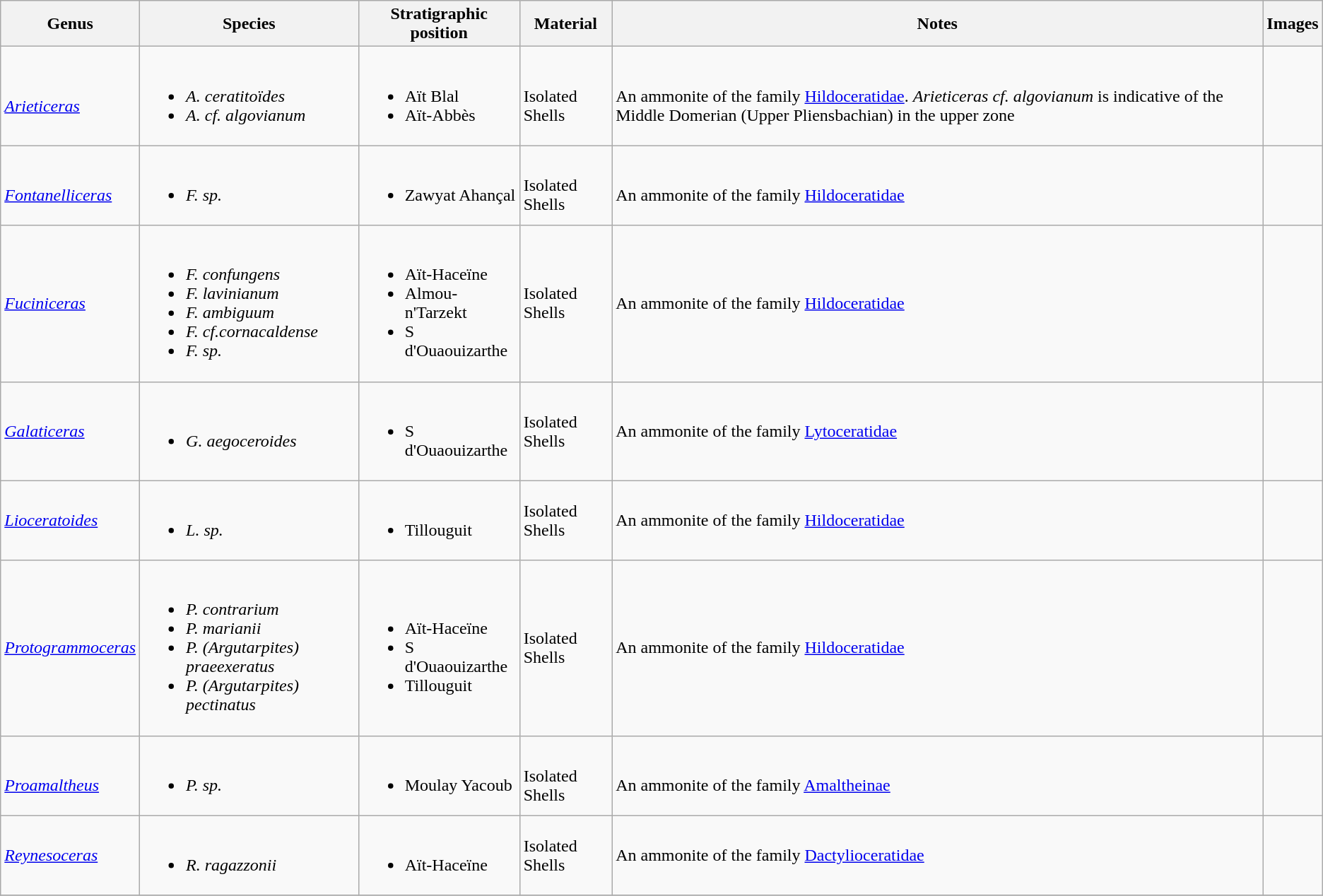<table class="wikitable">
<tr>
<th>Genus</th>
<th>Species</th>
<th>Stratigraphic position</th>
<th>Material</th>
<th>Notes</th>
<th>Images</th>
</tr>
<tr>
<td><br><em><a href='#'>Arieticeras</a></em></td>
<td><br><ul><li><em>A. ceratitoïdes</em></li><li><em>A. cf. algovianum</em></li></ul></td>
<td><br><ul><li>Aït Blal</li><li>Aït-Abbès</li></ul></td>
<td><br>Isolated Shells</td>
<td><br>An ammonite of the family <a href='#'>Hildoceratidae</a>. <em>Arieticeras cf. algovianum</em> is indicative of the Middle Domerian (Upper Pliensbachian) in the upper zone</td>
<td></td>
</tr>
<tr>
<td><br><em><a href='#'>Fontanelliceras</a></em></td>
<td><br><ul><li><em>F. sp.</em></li></ul></td>
<td><br><ul><li>Zawyat Ahançal</li></ul></td>
<td><br>Isolated Shells</td>
<td><br>An ammonite of the family <a href='#'>Hildoceratidae</a></td>
<td></td>
</tr>
<tr>
<td><em><a href='#'>Fuciniceras</a></em></td>
<td><br><ul><li><em>F. confungens</em></li><li><em>F. lavinianum</em></li><li><em>F. ambiguum</em></li><li><em>F. cf.cornacaldense</em></li><li><em>F. sp.</em></li></ul></td>
<td><br><ul><li>Aït-Haceïne</li><li>Almou-n'Tarzekt</li><li>S d'Ouaouizarthe</li></ul></td>
<td>Isolated Shells</td>
<td>An ammonite of the family <a href='#'>Hildoceratidae</a></td>
<td></td>
</tr>
<tr>
<td><em><a href='#'>Galaticeras</a></em></td>
<td><br><ul><li><em>G. aegoceroides</em></li></ul></td>
<td><br><ul><li>S d'Ouaouizarthe</li></ul></td>
<td>Isolated Shells</td>
<td>An ammonite of the family <a href='#'>Lytoceratidae</a></td>
<td></td>
</tr>
<tr>
<td><em><a href='#'>Lioceratoides</a></em></td>
<td><br><ul><li><em>L. sp.</em></li></ul></td>
<td><br><ul><li>Tillouguit</li></ul></td>
<td>Isolated Shells</td>
<td>An ammonite of the family <a href='#'>Hildoceratidae</a></td>
<td></td>
</tr>
<tr>
<td><em><a href='#'>Protogrammoceras</a></em></td>
<td><br><ul><li><em>P. contrarium</em></li><li><em>P. marianii</em></li><li><em>P. (Argutarpites) praeexeratus</em></li><li><em>P. (Argutarpites) pectinatus</em></li></ul></td>
<td><br><ul><li>Aït-Haceïne</li><li>S d'Ouaouizarthe</li><li>Tillouguit</li></ul></td>
<td>Isolated Shells</td>
<td>An ammonite of the family <a href='#'>Hildoceratidae</a></td>
<td></td>
</tr>
<tr>
<td><br><em><a href='#'>Proamaltheus</a></em></td>
<td><br><ul><li><em>P. sp.</em></li></ul></td>
<td><br><ul><li>Moulay Yacoub</li></ul></td>
<td><br>Isolated Shells</td>
<td><br>An ammonite of the family <a href='#'>Amaltheinae</a></td>
<td></td>
</tr>
<tr>
<td><em><a href='#'>Reynesoceras</a></em></td>
<td><br><ul><li><em>R. ragazzonii</em></li></ul></td>
<td><br><ul><li>Aït-Haceïne</li></ul></td>
<td>Isolated Shells</td>
<td>An ammonite of the family <a href='#'>Dactylioceratidae</a></td>
<td></td>
</tr>
<tr>
</tr>
</table>
